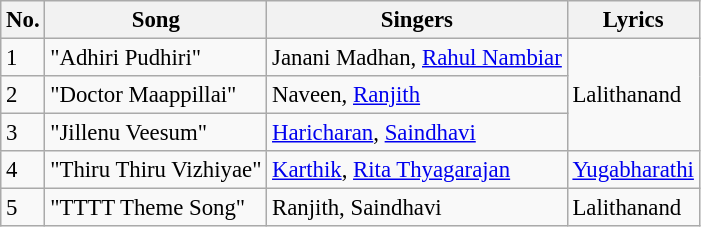<table class="wikitable" style="font-size:95%;">
<tr>
<th>No.</th>
<th>Song</th>
<th>Singers</th>
<th>Lyrics</th>
</tr>
<tr>
<td>1</td>
<td>"Adhiri Pudhiri"</td>
<td>Janani Madhan, <a href='#'>Rahul Nambiar</a></td>
<td rowspan=3>Lalithanand</td>
</tr>
<tr>
<td>2</td>
<td>"Doctor Maappillai"</td>
<td>Naveen, <a href='#'>Ranjith</a></td>
</tr>
<tr>
<td>3</td>
<td>"Jillenu Veesum"</td>
<td><a href='#'>Haricharan</a>, <a href='#'>Saindhavi</a></td>
</tr>
<tr>
<td>4</td>
<td>"Thiru Thiru Vizhiyae"</td>
<td><a href='#'>Karthik</a>, <a href='#'>Rita Thyagarajan</a></td>
<td><a href='#'>Yugabharathi</a></td>
</tr>
<tr>
<td>5</td>
<td>"TTTT Theme Song"</td>
<td>Ranjith, Saindhavi</td>
<td>Lalithanand</td>
</tr>
</table>
